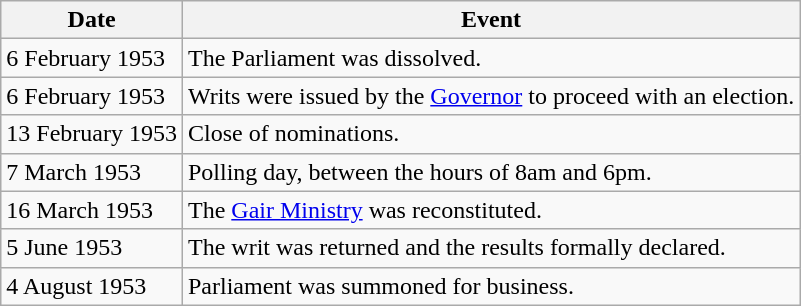<table class="wikitable">
<tr>
<th>Date</th>
<th>Event</th>
</tr>
<tr>
<td>6 February 1953</td>
<td>The Parliament was dissolved.</td>
</tr>
<tr>
<td>6 February 1953</td>
<td>Writs were issued by the <a href='#'>Governor</a> to proceed with an election.</td>
</tr>
<tr>
<td>13 February 1953</td>
<td>Close of nominations.</td>
</tr>
<tr>
<td>7 March 1953</td>
<td>Polling day, between the hours of 8am and 6pm.</td>
</tr>
<tr>
<td>16 March 1953</td>
<td>The <a href='#'>Gair Ministry</a> was reconstituted.</td>
</tr>
<tr>
<td>5 June 1953</td>
<td>The writ was returned and the results formally declared.</td>
</tr>
<tr>
<td>4 August 1953</td>
<td>Parliament was summoned for business.</td>
</tr>
</table>
